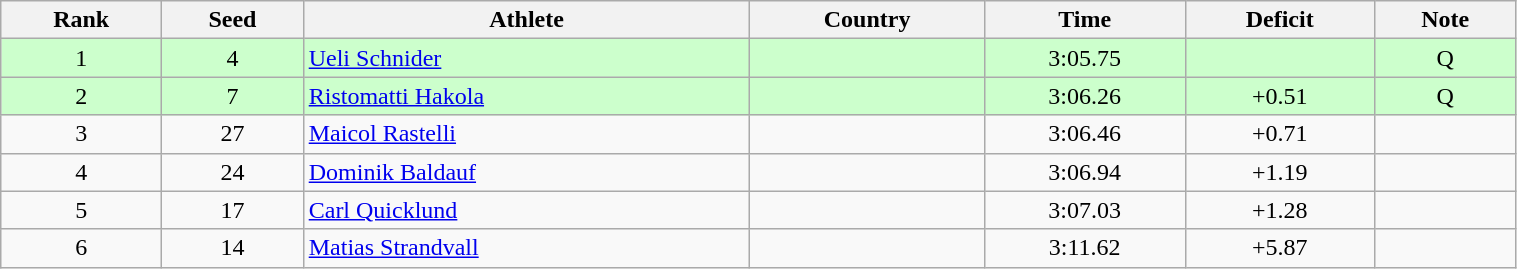<table class="wikitable sortable" style="text-align:center" width=80%>
<tr>
<th>Rank</th>
<th>Seed</th>
<th>Athlete</th>
<th>Country</th>
<th>Time</th>
<th>Deficit</th>
<th>Note</th>
</tr>
<tr bgcolor=ccffcc>
<td>1</td>
<td>4</td>
<td align=left><a href='#'>Ueli Schnider</a></td>
<td align=left></td>
<td>3:05.75</td>
<td></td>
<td>Q</td>
</tr>
<tr bgcolor=ccffcc>
<td>2</td>
<td>7</td>
<td align=left><a href='#'>Ristomatti Hakola</a></td>
<td align=left></td>
<td>3:06.26</td>
<td>+0.51</td>
<td>Q</td>
</tr>
<tr>
<td>3</td>
<td>27</td>
<td align=left><a href='#'>Maicol Rastelli</a></td>
<td align=left></td>
<td>3:06.46</td>
<td>+0.71</td>
<td></td>
</tr>
<tr>
<td>4</td>
<td>24</td>
<td align=left><a href='#'>Dominik Baldauf</a></td>
<td align=left></td>
<td>3:06.94</td>
<td>+1.19</td>
<td></td>
</tr>
<tr>
<td>5</td>
<td>17</td>
<td align=left><a href='#'>Carl Quicklund</a></td>
<td align=left></td>
<td>3:07.03</td>
<td>+1.28</td>
<td></td>
</tr>
<tr>
<td>6</td>
<td>14</td>
<td align=left><a href='#'>Matias Strandvall</a></td>
<td align=left></td>
<td>3:11.62</td>
<td>+5.87</td>
<td></td>
</tr>
</table>
